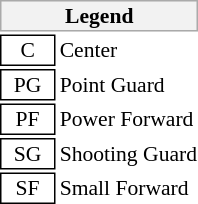<table class="toccolours" style="margin-left: 50px; font-size: 90%; white-space: nowrap; valign: middle;">
<tr>
<th colspan="6" style="background-color: #F2F2F2; border: 1px solid #AAAAAA;">Legend</th>
</tr>
<tr>
<td style="border: 1px solid black;" align=center>  C  </td>
<td>Center</td>
</tr>
<tr>
<td style="border: 1px solid black;" align=center>  PG  </td>
<td>Point Guard</td>
</tr>
<tr>
<td style="border: 1px solid black;" align=center>  PF  </td>
<td>Power Forward</td>
</tr>
<tr>
<td style="border: 1px solid black;" align=center>  SG  </td>
<td>Shooting Guard</td>
</tr>
<tr>
<td style="border: 1px solid black;" align=center>  SF  </td>
<td>Small Forward</td>
</tr>
<tr>
</tr>
</table>
